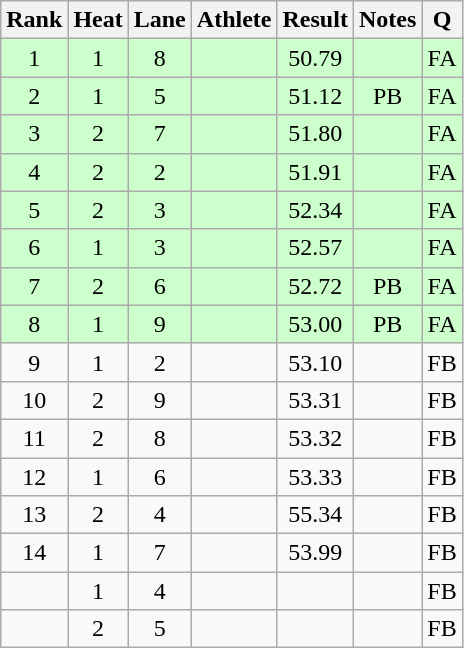<table class="wikitable sortable" style="text-align:center">
<tr>
<th>Rank</th>
<th>Heat</th>
<th>Lane</th>
<th>Athlete</th>
<th>Result</th>
<th>Notes</th>
<th>Q</th>
</tr>
<tr bgcolor=ccffcc>
<td>1</td>
<td>1</td>
<td>8</td>
<td align=left></td>
<td>50.79</td>
<td></td>
<td>FA</td>
</tr>
<tr bgcolor=ccffcc>
<td>2</td>
<td>1</td>
<td>5</td>
<td align=left></td>
<td>51.12</td>
<td>PB</td>
<td>FA</td>
</tr>
<tr bgcolor=ccffcc>
<td>3</td>
<td>2</td>
<td>7</td>
<td align=left></td>
<td>51.80</td>
<td></td>
<td>FA</td>
</tr>
<tr bgcolor=ccffcc>
<td>4</td>
<td>2</td>
<td>2</td>
<td align=left></td>
<td>51.91</td>
<td></td>
<td>FA</td>
</tr>
<tr bgcolor=ccffcc>
<td>5</td>
<td>2</td>
<td>3</td>
<td align=left></td>
<td>52.34</td>
<td></td>
<td>FA</td>
</tr>
<tr bgcolor=ccffcc>
<td>6</td>
<td>1</td>
<td>3</td>
<td align=left></td>
<td>52.57</td>
<td></td>
<td>FA</td>
</tr>
<tr bgcolor=ccffcc>
<td>7</td>
<td>2</td>
<td>6</td>
<td align=left></td>
<td>52.72</td>
<td>PB</td>
<td>FA</td>
</tr>
<tr bgcolor=ccffcc>
<td>8</td>
<td>1</td>
<td>9</td>
<td align=left></td>
<td>53.00</td>
<td>PB</td>
<td>FA</td>
</tr>
<tr>
<td>9</td>
<td>1</td>
<td>2</td>
<td align=left></td>
<td>53.10</td>
<td></td>
<td>FB</td>
</tr>
<tr>
<td>10</td>
<td>2</td>
<td>9</td>
<td align=left></td>
<td>53.31</td>
<td></td>
<td>FB</td>
</tr>
<tr>
<td>11</td>
<td>2</td>
<td>8</td>
<td align=left></td>
<td>53.32</td>
<td></td>
<td>FB</td>
</tr>
<tr>
<td>12</td>
<td>1</td>
<td>6</td>
<td align=left></td>
<td>53.33</td>
<td></td>
<td>FB</td>
</tr>
<tr>
<td>13</td>
<td>2</td>
<td>4</td>
<td align=left></td>
<td>55.34</td>
<td></td>
<td>FB</td>
</tr>
<tr>
<td>14</td>
<td>1</td>
<td>7</td>
<td align=left></td>
<td>53.99</td>
<td></td>
<td>FB</td>
</tr>
<tr>
<td></td>
<td>1</td>
<td>4</td>
<td align=left></td>
<td></td>
<td></td>
<td>FB</td>
</tr>
<tr>
<td></td>
<td>2</td>
<td>5</td>
<td align=left></td>
<td></td>
<td></td>
<td>FB</td>
</tr>
</table>
